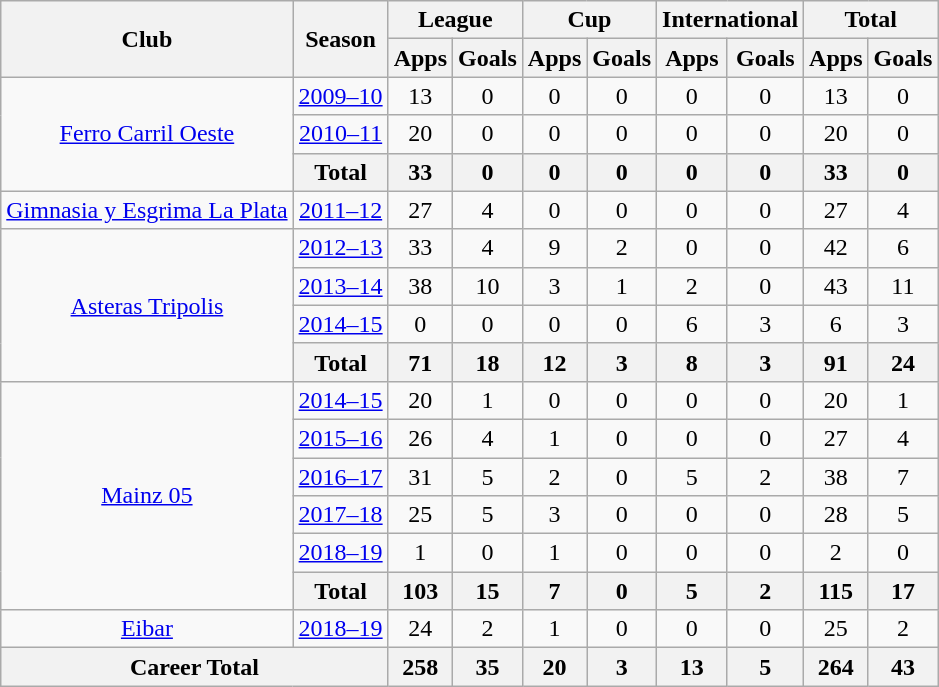<table class="wikitable" style="text-align: center;">
<tr>
<th rowspan="2">Club</th>
<th rowspan="2">Season</th>
<th colspan="2">League</th>
<th colspan="2">Cup</th>
<th colspan="2">International</th>
<th colspan="2">Total</th>
</tr>
<tr>
<th>Apps</th>
<th>Goals</th>
<th>Apps</th>
<th>Goals</th>
<th>Apps</th>
<th>Goals</th>
<th>Apps</th>
<th>Goals</th>
</tr>
<tr>
<td rowspan="3" valign="center"><a href='#'>Ferro Carril Oeste</a></td>
<td><a href='#'>2009–10</a></td>
<td>13</td>
<td>0</td>
<td>0</td>
<td>0</td>
<td>0</td>
<td>0</td>
<td>13</td>
<td>0</td>
</tr>
<tr>
<td><a href='#'>2010–11</a></td>
<td>20</td>
<td>0</td>
<td>0</td>
<td>0</td>
<td>0</td>
<td>0</td>
<td>20</td>
<td>0</td>
</tr>
<tr>
<th>Total</th>
<th>33</th>
<th>0</th>
<th>0</th>
<th>0</th>
<th>0</th>
<th>0</th>
<th>33</th>
<th>0</th>
</tr>
<tr>
<td rowspan="1" valign="center"><a href='#'>Gimnasia y Esgrima La Plata</a></td>
<td><a href='#'>2011–12</a></td>
<td>27</td>
<td>4</td>
<td>0</td>
<td>0</td>
<td>0</td>
<td>0</td>
<td>27</td>
<td>4</td>
</tr>
<tr>
<td rowspan="4" valign="center"><a href='#'>Asteras Tripolis</a></td>
<td><a href='#'>2012–13</a></td>
<td>33</td>
<td>4</td>
<td>9</td>
<td>2</td>
<td>0</td>
<td>0</td>
<td>42</td>
<td>6</td>
</tr>
<tr>
<td><a href='#'>2013–14</a></td>
<td>38</td>
<td>10</td>
<td>3</td>
<td>1</td>
<td>2</td>
<td>0</td>
<td>43</td>
<td>11</td>
</tr>
<tr>
<td><a href='#'>2014–15</a></td>
<td>0</td>
<td>0</td>
<td>0</td>
<td>0</td>
<td>6</td>
<td>3</td>
<td>6</td>
<td>3</td>
</tr>
<tr>
<th>Total</th>
<th>71</th>
<th>18</th>
<th>12</th>
<th>3</th>
<th>8</th>
<th>3</th>
<th>91</th>
<th>24</th>
</tr>
<tr>
<td rowspan="6" valign="center"><a href='#'>Mainz 05</a></td>
<td><a href='#'>2014–15</a></td>
<td>20</td>
<td>1</td>
<td>0</td>
<td>0</td>
<td>0</td>
<td>0</td>
<td>20</td>
<td>1</td>
</tr>
<tr>
<td><a href='#'>2015–16</a></td>
<td>26</td>
<td>4</td>
<td>1</td>
<td>0</td>
<td>0</td>
<td>0</td>
<td>27</td>
<td>4</td>
</tr>
<tr>
<td><a href='#'>2016–17</a></td>
<td>31</td>
<td>5</td>
<td>2</td>
<td>0</td>
<td>5</td>
<td>2</td>
<td>38</td>
<td>7</td>
</tr>
<tr>
<td><a href='#'>2017–18</a></td>
<td>25</td>
<td>5</td>
<td>3</td>
<td>0</td>
<td>0</td>
<td>0</td>
<td>28</td>
<td>5</td>
</tr>
<tr>
<td><a href='#'>2018–19</a></td>
<td>1</td>
<td>0</td>
<td>1</td>
<td>0</td>
<td>0</td>
<td>0</td>
<td>2</td>
<td>0</td>
</tr>
<tr>
<th>Total</th>
<th>103</th>
<th>15</th>
<th>7</th>
<th>0</th>
<th>5</th>
<th>2</th>
<th>115</th>
<th>17</th>
</tr>
<tr>
<td rowspan="1" valign="center"><a href='#'>Eibar</a></td>
<td><a href='#'>2018–19</a></td>
<td>24</td>
<td>2</td>
<td>1</td>
<td>0</td>
<td>0</td>
<td>0</td>
<td>25</td>
<td>2</td>
</tr>
<tr>
<th colspan="2"><strong>Career Total</strong></th>
<th>258</th>
<th>35</th>
<th>20</th>
<th>3</th>
<th>13</th>
<th>5</th>
<th>264</th>
<th>43</th>
</tr>
</table>
